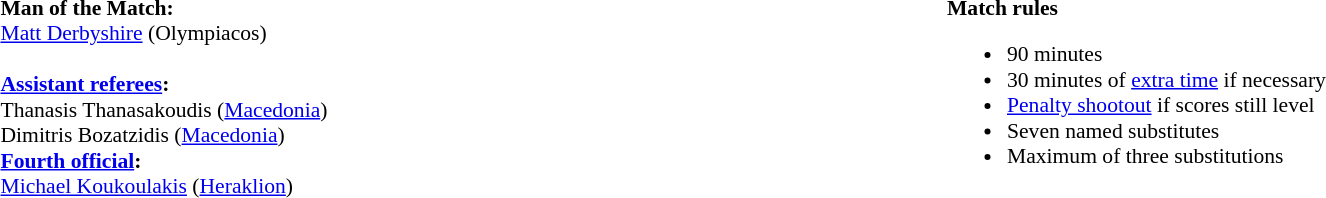<table width=100% style="font-size: 90%">
<tr>
<td width=50% valign=top><br><strong>Man of the Match:</strong>
<br> <a href='#'>Matt Derbyshire</a> (Olympiacos)<br><br><strong><a href='#'>Assistant referees</a>:</strong>
<br>Thanasis Thanasakoudis (<a href='#'>Macedonia</a>)
<br>Dimitris Bozatzidis (<a href='#'>Macedonia</a>)
<br><strong><a href='#'>Fourth official</a>:</strong>
<br><a href='#'>Michael Koukoulakis</a> (<a href='#'>Heraklion</a>)</td>
<td width=50% valign=top><br><strong>Match rules</strong><ul><li>90 minutes</li><li>30 minutes of <a href='#'>extra time</a> if necessary</li><li><a href='#'>Penalty shootout</a> if scores still level</li><li>Seven named substitutes</li><li>Maximum of three substitutions</li></ul></td>
</tr>
</table>
